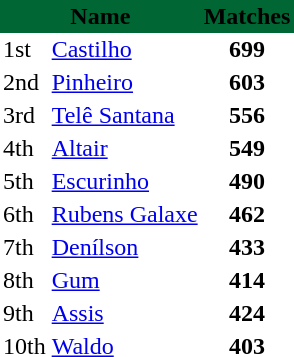<table class="toccolors" border="0" cellpadding="2" cellspacing="0" align="left" style="margin:0.5em;">
<tr>
<th colspan="2" align=center style="background-color: #006633;"><span>Name</span></th>
<th align=center style="background-color: #006633;"><span>Matches</span></th>
</tr>
<tr>
<td>1st</td>
<td> <a href='#'>Castilho</a></td>
<td align="center"><strong>699</strong></td>
</tr>
<tr>
<td>2nd</td>
<td> <a href='#'>Pinheiro</a></td>
<td align="center"><strong>603</strong></td>
</tr>
<tr>
<td>3rd</td>
<td> <a href='#'>Telê Santana</a></td>
<td align="center"><strong>556</strong></td>
</tr>
<tr>
<td>4th</td>
<td> <a href='#'>Altair</a></td>
<td align="center"><strong>549</strong></td>
</tr>
<tr>
<td>5th</td>
<td> <a href='#'>Escurinho</a></td>
<td align="center"><strong>490</strong></td>
</tr>
<tr>
<td>6th</td>
<td> <a href='#'>Rubens Galaxe</a></td>
<td align="center"><strong>462</strong></td>
</tr>
<tr>
<td>7th</td>
<td> <a href='#'>Denílson</a></td>
<td align="center"><strong>433</strong></td>
</tr>
<tr>
<td>8th</td>
<td> <a href='#'>Gum</a></td>
<th><strong>414</strong></th>
</tr>
<tr>
<td>9th</td>
<td> <a href='#'>Assis</a></td>
<td align="center"><strong>424</strong></td>
</tr>
<tr>
<td>10th</td>
<td> <a href='#'>Waldo</a></td>
<td align="center"><strong>403</strong></td>
</tr>
</table>
